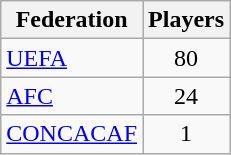<table class="wikitable sortable">
<tr>
<th>Federation</th>
<th>Players</th>
</tr>
<tr>
<td><a href='#'>UEFA</a></td>
<td style="text-align:center">80</td>
</tr>
<tr>
<td><a href='#'>AFC</a></td>
<td style="text-align:center">24</td>
</tr>
<tr>
<td><a href='#'>CONCACAF</a></td>
<td style="text-align:center">1</td>
</tr>
</table>
